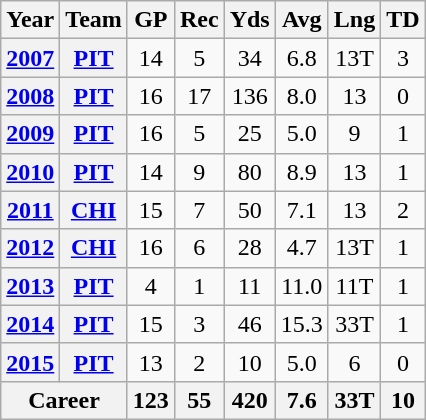<table class= "wikitable" style="text-align:center;">
<tr>
<th>Year</th>
<th>Team</th>
<th>GP</th>
<th>Rec</th>
<th>Yds</th>
<th>Avg</th>
<th>Lng</th>
<th>TD</th>
</tr>
<tr>
<th><a href='#'>2007</a></th>
<th><a href='#'>PIT</a></th>
<td>14</td>
<td>5</td>
<td>34</td>
<td>6.8</td>
<td>13T</td>
<td>3</td>
</tr>
<tr>
<th><a href='#'>2008</a></th>
<th><a href='#'>PIT</a></th>
<td>16</td>
<td>17</td>
<td>136</td>
<td>8.0</td>
<td>13</td>
<td>0</td>
</tr>
<tr>
<th><a href='#'>2009</a></th>
<th><a href='#'>PIT</a></th>
<td>16</td>
<td>5</td>
<td>25</td>
<td>5.0</td>
<td>9</td>
<td>1</td>
</tr>
<tr>
<th><a href='#'>2010</a></th>
<th><a href='#'>PIT</a></th>
<td>14</td>
<td>9</td>
<td>80</td>
<td>8.9</td>
<td>13</td>
<td>1</td>
</tr>
<tr>
<th><a href='#'>2011</a></th>
<th><a href='#'>CHI</a></th>
<td>15</td>
<td>7</td>
<td>50</td>
<td>7.1</td>
<td>13</td>
<td>2</td>
</tr>
<tr>
<th><a href='#'>2012</a></th>
<th><a href='#'>CHI</a></th>
<td>16</td>
<td>6</td>
<td>28</td>
<td>4.7</td>
<td>13T</td>
<td>1</td>
</tr>
<tr>
<th><a href='#'>2013</a></th>
<th><a href='#'>PIT</a></th>
<td>4</td>
<td>1</td>
<td>11</td>
<td>11.0</td>
<td>11T</td>
<td>1</td>
</tr>
<tr>
<th><a href='#'>2014</a></th>
<th><a href='#'>PIT</a></th>
<td>15</td>
<td>3</td>
<td>46</td>
<td>15.3</td>
<td>33T</td>
<td>1</td>
</tr>
<tr>
<th><a href='#'>2015</a></th>
<th><a href='#'>PIT</a></th>
<td>13</td>
<td>2</td>
<td>10</td>
<td>5.0</td>
<td>6</td>
<td>0</td>
</tr>
<tr>
<th colspan="2">Career</th>
<th>123</th>
<th>55</th>
<th>420</th>
<th>7.6</th>
<th>33T</th>
<th>10</th>
</tr>
</table>
